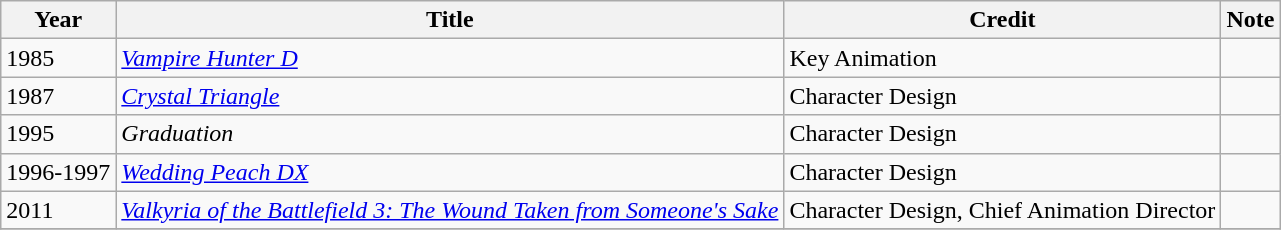<table class="wikitable sortable">
<tr>
<th>Year</th>
<th>Title</th>
<th>Credit</th>
<th>Note</th>
</tr>
<tr>
<td>1985</td>
<td><em><a href='#'>Vampire Hunter D</a></em></td>
<td>Key Animation</td>
<td></td>
</tr>
<tr>
<td>1987</td>
<td><em><a href='#'>Crystal Triangle</a></em></td>
<td>Character Design</td>
<td></td>
</tr>
<tr>
<td>1995</td>
<td><em>Graduation</em></td>
<td>Character Design</td>
<td></td>
</tr>
<tr>
<td>1996-1997</td>
<td><em><a href='#'>Wedding Peach DX</a></em></td>
<td>Character Design</td>
<td></td>
</tr>
<tr>
<td>2011</td>
<td><em><a href='#'>Valkyria of the Battlefield 3: The Wound Taken from Someone's Sake</a></em></td>
<td>Character Design, Chief Animation Director</td>
<td></td>
</tr>
<tr>
</tr>
</table>
